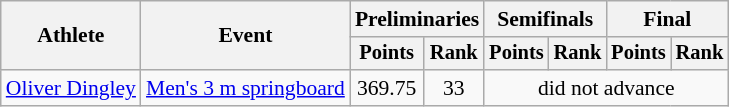<table class=wikitable style="font-size:90%;">
<tr>
<th rowspan="2">Athlete</th>
<th rowspan="2">Event</th>
<th colspan="2">Preliminaries</th>
<th colspan="2">Semifinals</th>
<th colspan="2">Final</th>
</tr>
<tr style="font-size:95%">
<th>Points</th>
<th>Rank</th>
<th>Points</th>
<th>Rank</th>
<th>Points</th>
<th>Rank</th>
</tr>
<tr align=center>
<td align=left><a href='#'>Oliver Dingley</a></td>
<td align=left><a href='#'>Men's 3 m springboard</a></td>
<td>369.75</td>
<td>33</td>
<td colspan=4>did not advance</td>
</tr>
</table>
